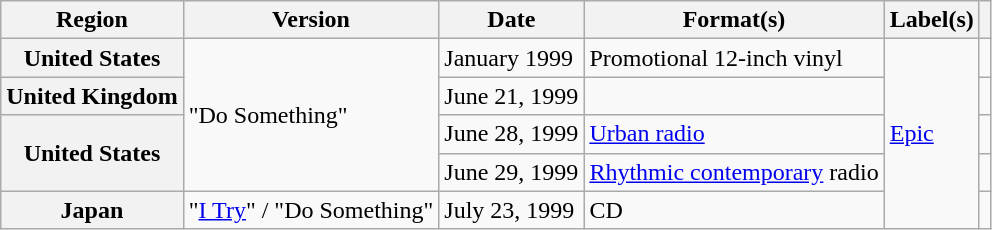<table class="wikitable plainrowheaders">
<tr>
<th scope="col">Region</th>
<th scope="col">Version</th>
<th scope="col">Date</th>
<th scope="col">Format(s)</th>
<th scope="col">Label(s)</th>
<th scope="col"></th>
</tr>
<tr>
<th scope="row">United States</th>
<td rowspan="4">"Do Something"</td>
<td>January 1999</td>
<td>Promotional 12-inch vinyl</td>
<td rowspan="5"><a href='#'>Epic</a></td>
<td align="center"></td>
</tr>
<tr>
<th scope="row">United Kingdom</th>
<td>June 21, 1999</td>
<td></td>
<td align="center"></td>
</tr>
<tr>
<th scope="row" rowspan="2">United States</th>
<td>June 28, 1999</td>
<td><a href='#'>Urban radio</a></td>
<td align="center"></td>
</tr>
<tr>
<td>June 29, 1999</td>
<td><a href='#'>Rhythmic contemporary</a> radio</td>
<td align="center"></td>
</tr>
<tr>
<th scope="row">Japan</th>
<td>"<a href='#'>I Try</a>" / "Do Something"</td>
<td>July 23, 1999</td>
<td>CD</td>
<td align="center"></td>
</tr>
</table>
